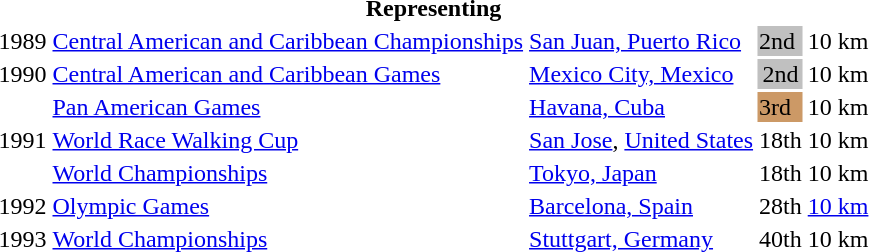<table>
<tr>
<th colspan="5">Representing </th>
</tr>
<tr>
<td>1989</td>
<td><a href='#'>Central American and Caribbean Championships</a></td>
<td><a href='#'>San Juan, Puerto Rico</a></td>
<td bgcolor="silver">2nd</td>
<td>10 km</td>
</tr>
<tr>
<td>1990</td>
<td><a href='#'>Central American and Caribbean Games</a></td>
<td><a href='#'>Mexico City, Mexico</a></td>
<td bgcolor="silver" align="center">2nd</td>
<td>10 km</td>
</tr>
<tr>
<td rowspan=3>1991</td>
<td><a href='#'>Pan American Games</a></td>
<td><a href='#'>Havana, Cuba</a></td>
<td bgcolor="cc9966">3rd</td>
<td>10 km</td>
</tr>
<tr>
<td><a href='#'>World Race Walking Cup</a></td>
<td><a href='#'>San Jose</a>, <a href='#'>United States</a></td>
<td>18th</td>
<td>10 km</td>
</tr>
<tr>
<td><a href='#'>World Championships</a></td>
<td><a href='#'>Tokyo, Japan</a></td>
<td>18th</td>
<td>10 km</td>
</tr>
<tr>
<td>1992</td>
<td><a href='#'>Olympic Games</a></td>
<td><a href='#'>Barcelona, Spain</a></td>
<td>28th</td>
<td><a href='#'>10 km</a></td>
</tr>
<tr>
<td>1993</td>
<td><a href='#'>World Championships</a></td>
<td><a href='#'>Stuttgart, Germany</a></td>
<td align="center">40th</td>
<td>10 km</td>
</tr>
</table>
